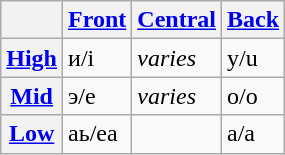<table class=wikitable>
<tr>
<th></th>
<th><a href='#'>Front</a></th>
<th><a href='#'>Central</a></th>
<th><a href='#'>Back</a></th>
</tr>
<tr>
<th><a href='#'>High</a></th>
<td>и/i </td>
<td><em>varies</em> </td>
<td>у/u </td>
</tr>
<tr>
<th><a href='#'>Mid</a></th>
<td>э/e </td>
<td><em>varies</em> </td>
<td>о/o </td>
</tr>
<tr>
<th><a href='#'>Low</a></th>
<td>аь/ea </td>
<td></td>
<td>а/a  </td>
</tr>
</table>
